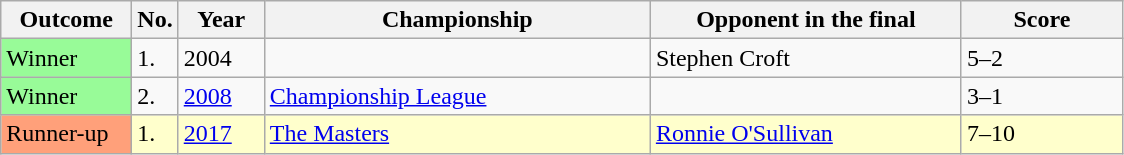<table class="sortable wikitable">
<tr>
<th width="80">Outcome</th>
<th width="20">No.</th>
<th width="50">Year</th>
<th width="250">Championship</th>
<th width="200">Opponent in the final</th>
<th width="100">Score</th>
</tr>
<tr>
<td style="background:#98FB98">Winner</td>
<td>1.</td>
<td>2004</td>
<td></td>
<td> Stephen Croft</td>
<td>5–2</td>
</tr>
<tr>
<td style="background:#98FB98">Winner</td>
<td>2.</td>
<td><a href='#'>2008</a></td>
<td><a href='#'>Championship League</a></td>
<td> </td>
<td>3–1</td>
</tr>
<tr style="background:#ffc;">
<td style="background:#ffa07a;">Runner-up</td>
<td>1.</td>
<td><a href='#'>2017</a></td>
<td><a href='#'>The Masters</a></td>
<td> <a href='#'>Ronnie O'Sullivan</a></td>
<td>7–10 </td>
</tr>
</table>
